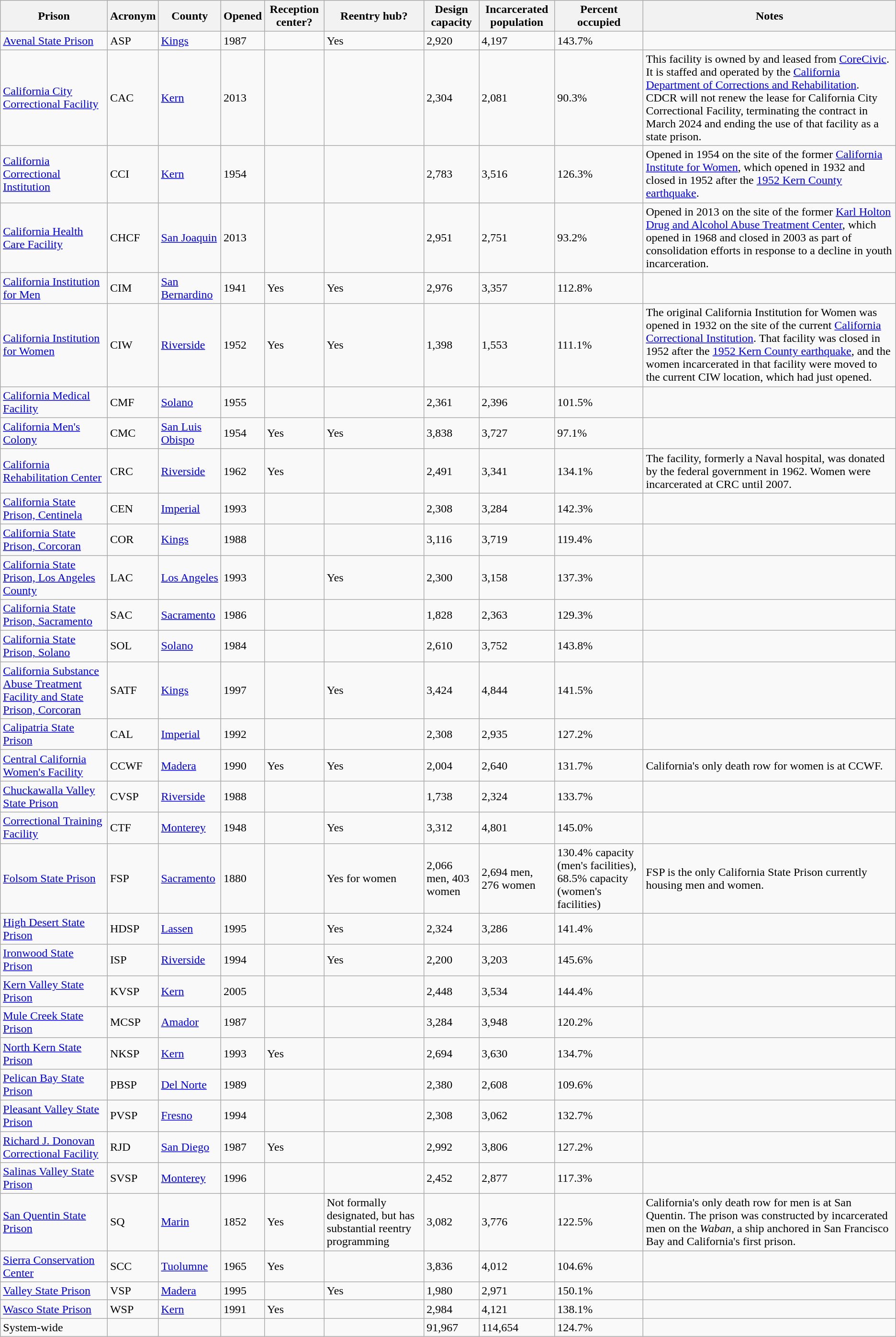<table class="wikitable sortable">
<tr>
<th>Prison</th>
<th>Acronym</th>
<th>County</th>
<th>Opened</th>
<th>Reception center?</th>
<th>Reentry hub?</th>
<th>Design capacity</th>
<th>Incarcerated population</th>
<th>Percent occupied</th>
<th>Notes</th>
</tr>
<tr>
<td><a href='#'>Avenal State Prison</a></td>
<td>ASP</td>
<td><a href='#'>Kings</a></td>
<td>1987</td>
<td></td>
<td>Yes</td>
<td>2,920</td>
<td>4,197</td>
<td>143.7%</td>
<td></td>
</tr>
<tr>
<td><a href='#'>California City Correctional Facility</a></td>
<td>CAC</td>
<td><a href='#'>Kern</a></td>
<td>2013</td>
<td></td>
<td></td>
<td>2,304</td>
<td>2,081</td>
<td>90.3%</td>
<td>This facility is owned by and leased from <a href='#'>CoreCivic</a>. It is staffed and operated by the <a href='#'>California Department of Corrections and Rehabilitation</a>. CDCR will not renew the lease for California City Correctional Facility, terminating the contract in March 2024 and ending the use of that facility as a state prison.</td>
</tr>
<tr>
<td><a href='#'>California Correctional Institution</a></td>
<td>CCI</td>
<td><a href='#'>Kern</a></td>
<td>1954</td>
<td></td>
<td></td>
<td>2,783</td>
<td>3,516</td>
<td>126.3%</td>
<td>Opened in 1954 on the site of the former <a href='#'>California Institute for Women</a>, which opened in 1932 and closed in 1952 after the <a href='#'>1952 Kern County earthquake</a>.</td>
</tr>
<tr>
<td><a href='#'>California Health Care Facility</a></td>
<td>CHCF</td>
<td><a href='#'>San Joaquin</a></td>
<td>2013</td>
<td></td>
<td></td>
<td>2,951</td>
<td>2,751</td>
<td>93.2%</td>
<td>Opened in 2013 on the site of the former <a href='#'>Karl Holton Drug and Alcohol Abuse Treatment Center</a>, which opened in 1968 and closed in 2003 as part of consolidation efforts in response to a decline in youth incarceration.</td>
</tr>
<tr>
<td><a href='#'>California Institution for Men</a></td>
<td>CIM</td>
<td><a href='#'>San Bernardino</a></td>
<td>1941</td>
<td>Yes</td>
<td>Yes</td>
<td>2,976</td>
<td>3,357</td>
<td>112.8%</td>
<td></td>
</tr>
<tr>
<td><a href='#'>California Institution for Women</a></td>
<td>CIW</td>
<td><a href='#'>Riverside</a></td>
<td>1952</td>
<td>Yes</td>
<td>Yes</td>
<td>1,398</td>
<td>1,553</td>
<td>111.1%</td>
<td>The original California Institution for Women was opened in 1932 on the site of the current <a href='#'>California Correctional Institution</a>. That facility was closed in 1952 after the <a href='#'>1952 Kern County earthquake</a>, and the women incarcerated in that facility were moved to the current CIW location, which had just opened.</td>
</tr>
<tr>
<td><a href='#'>California Medical Facility</a></td>
<td>CMF</td>
<td><a href='#'>Solano</a></td>
<td>1955</td>
<td></td>
<td></td>
<td>2,361</td>
<td>2,396</td>
<td>101.5%</td>
<td></td>
</tr>
<tr>
<td><a href='#'>California Men's Colony</a></td>
<td>CMC</td>
<td><a href='#'>San Luis Obispo</a></td>
<td>1954</td>
<td>Yes</td>
<td>Yes</td>
<td>3,838</td>
<td>3,727</td>
<td>97.1%</td>
<td></td>
</tr>
<tr>
<td><a href='#'>California Rehabilitation Center</a></td>
<td>CRC</td>
<td><a href='#'>Riverside</a></td>
<td>1962</td>
<td>Yes</td>
<td></td>
<td>2,491</td>
<td>3,341</td>
<td>134.1%</td>
<td>The facility, formerly a Naval hospital, was donated by the federal government in 1962. Women were incarcerated at CRC until 2007.</td>
</tr>
<tr>
<td><a href='#'>California State Prison, Centinela</a></td>
<td>CEN</td>
<td><a href='#'>Imperial</a></td>
<td>1993</td>
<td></td>
<td></td>
<td>2,308</td>
<td>3,284</td>
<td>142.3%</td>
<td></td>
</tr>
<tr>
<td><a href='#'>California State Prison, Corcoran</a></td>
<td>COR</td>
<td><a href='#'>Kings</a></td>
<td>1988</td>
<td></td>
<td></td>
<td>3,116</td>
<td>3,719</td>
<td>119.4%</td>
<td></td>
</tr>
<tr>
<td><a href='#'>California State Prison, Los Angeles County</a></td>
<td>LAC</td>
<td><a href='#'>Los Angeles</a></td>
<td>1993</td>
<td></td>
<td>Yes</td>
<td>2,300</td>
<td>3,158</td>
<td>137.3%</td>
<td></td>
</tr>
<tr>
<td><a href='#'>California State Prison, Sacramento</a></td>
<td>SAC</td>
<td><a href='#'>Sacramento</a></td>
<td>1986</td>
<td></td>
<td></td>
<td>1,828</td>
<td>2,363</td>
<td>129.3%</td>
<td></td>
</tr>
<tr>
<td><a href='#'>California State Prison, Solano</a></td>
<td>SOL</td>
<td><a href='#'>Solano</a></td>
<td>1984</td>
<td></td>
<td></td>
<td>2,610</td>
<td>3,752</td>
<td>143.8%</td>
<td></td>
</tr>
<tr>
<td><a href='#'>California Substance Abuse Treatment Facility and State Prison, Corcoran</a></td>
<td>SATF</td>
<td><a href='#'>Kings</a></td>
<td>1997</td>
<td></td>
<td>Yes</td>
<td>3,424</td>
<td>4,844</td>
<td>141.5%</td>
<td></td>
</tr>
<tr>
<td><a href='#'>Calipatria State Prison</a></td>
<td>CAL</td>
<td><a href='#'>Imperial</a></td>
<td>1992</td>
<td></td>
<td></td>
<td>2,308</td>
<td>2,935</td>
<td>127.2%</td>
<td></td>
</tr>
<tr>
<td><a href='#'>Central California Women's Facility</a></td>
<td>CCWF</td>
<td><a href='#'>Madera</a></td>
<td>1990</td>
<td>Yes</td>
<td>Yes</td>
<td>2,004</td>
<td>2,640</td>
<td>131.7%</td>
<td>California's only death row for women is at CCWF.</td>
</tr>
<tr>
<td><a href='#'>Chuckawalla Valley State Prison</a></td>
<td>CVSP</td>
<td><a href='#'>Riverside</a></td>
<td>1988</td>
<td></td>
<td></td>
<td>1,738</td>
<td>2,324</td>
<td>133.7%</td>
<td></td>
</tr>
<tr>
<td><a href='#'>Correctional Training Facility</a></td>
<td>CTF</td>
<td><a href='#'>Monterey</a></td>
<td>1948</td>
<td></td>
<td>Yes</td>
<td>3,312</td>
<td>4,801</td>
<td>145.0%</td>
<td></td>
</tr>
<tr>
<td><a href='#'>Folsom State Prison</a></td>
<td>FSP</td>
<td><a href='#'>Sacramento</a></td>
<td>1880</td>
<td></td>
<td>Yes for women</td>
<td>2,066 men, 403 women</td>
<td>2,694 men, 276 women</td>
<td>130.4% capacity (men's facilities), 68.5% capacity (women's facilities)</td>
<td>FSP is the only California State Prison currently housing men and women.</td>
</tr>
<tr>
<td><a href='#'>High Desert State Prison</a></td>
<td>HDSP</td>
<td><a href='#'>Lassen</a></td>
<td>1995</td>
<td></td>
<td>Yes</td>
<td>2,324</td>
<td>3,286</td>
<td>141.4%</td>
<td></td>
</tr>
<tr>
<td><a href='#'>Ironwood State Prison</a></td>
<td>ISP</td>
<td><a href='#'>Riverside</a></td>
<td>1994</td>
<td></td>
<td>Yes</td>
<td>2,200</td>
<td>3,203</td>
<td>145.6%</td>
<td></td>
</tr>
<tr>
<td><a href='#'>Kern Valley State Prison</a></td>
<td>KVSP</td>
<td><a href='#'>Kern</a></td>
<td>2005</td>
<td></td>
<td></td>
<td>2,448</td>
<td>3,534</td>
<td>144.4%</td>
<td></td>
</tr>
<tr>
<td><a href='#'>Mule Creek State Prison</a></td>
<td>MCSP</td>
<td><a href='#'>Amador</a></td>
<td>1987</td>
<td></td>
<td></td>
<td>3,284</td>
<td>3,948</td>
<td>120.2%</td>
<td></td>
</tr>
<tr>
<td><a href='#'>North Kern State Prison</a></td>
<td>NKSP</td>
<td><a href='#'>Kern</a></td>
<td>1993</td>
<td>Yes</td>
<td></td>
<td>2,694</td>
<td>3,630</td>
<td>134.7%</td>
<td></td>
</tr>
<tr>
<td><a href='#'>Pelican Bay State Prison</a></td>
<td>PBSP</td>
<td><a href='#'>Del Norte</a></td>
<td>1989</td>
<td></td>
<td></td>
<td>2,380</td>
<td>2,608</td>
<td>109.6%</td>
<td></td>
</tr>
<tr>
<td><a href='#'>Pleasant Valley State Prison</a></td>
<td>PVSP</td>
<td><a href='#'>Fresno</a></td>
<td>1994</td>
<td></td>
<td></td>
<td>2,308</td>
<td>3,062</td>
<td>132.7%</td>
<td></td>
</tr>
<tr>
<td><a href='#'>Richard J. Donovan Correctional Facility</a></td>
<td>RJD</td>
<td><a href='#'>San Diego</a></td>
<td>1987</td>
<td>Yes</td>
<td></td>
<td>2,992</td>
<td>3,806</td>
<td>127.2%</td>
<td></td>
</tr>
<tr>
<td><a href='#'>Salinas Valley State Prison</a></td>
<td>SVSP</td>
<td><a href='#'>Monterey</a></td>
<td>1996</td>
<td></td>
<td></td>
<td>2,452</td>
<td>2,877</td>
<td>117.3%</td>
<td></td>
</tr>
<tr>
<td><a href='#'>San Quentin State Prison</a></td>
<td>SQ</td>
<td><a href='#'>Marin</a></td>
<td>1852</td>
<td>Yes</td>
<td>Not formally designated, but has substantial reentry programming</td>
<td>3,082</td>
<td>3,776</td>
<td>122.5%</td>
<td>California's only death row for men is at San Quentin. The prison was constructed by incarcerated men on the <em>Waban</em>, a ship anchored in San Francisco Bay and California's first prison.</td>
</tr>
<tr>
<td><a href='#'>Sierra Conservation Center</a></td>
<td>SCC</td>
<td><a href='#'>Tuolumne</a></td>
<td>1965</td>
<td>Yes</td>
<td></td>
<td>3,836</td>
<td>4,012</td>
<td>104.6%</td>
<td></td>
</tr>
<tr>
<td><a href='#'>Valley State Prison</a></td>
<td>VSP</td>
<td><a href='#'>Madera</a></td>
<td>1995</td>
<td></td>
<td>Yes</td>
<td>1,980</td>
<td>2,971</td>
<td>150.1%</td>
<td></td>
</tr>
<tr>
<td><a href='#'>Wasco State Prison</a></td>
<td>WSP</td>
<td><a href='#'>Kern</a></td>
<td>1991</td>
<td>Yes</td>
<td></td>
<td>2,984</td>
<td>4,121</td>
<td>138.1%</td>
<td></td>
</tr>
<tr>
<td>System-wide</td>
<td></td>
<td></td>
<td></td>
<td></td>
<td></td>
<td>91,967</td>
<td>114,654</td>
<td>124.7%</td>
<td></td>
</tr>
</table>
